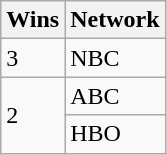<table class="wikitable">
<tr>
<th>Wins</th>
<th>Network</th>
</tr>
<tr>
<td>3</td>
<td>NBC</td>
</tr>
<tr>
<td rowspan="2">2</td>
<td>ABC</td>
</tr>
<tr>
<td>HBO</td>
</tr>
</table>
